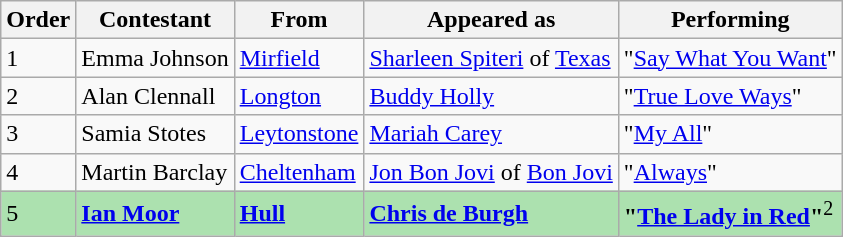<table class="wikitable">
<tr>
<th>Order</th>
<th>Contestant</th>
<th>From</th>
<th>Appeared as</th>
<th>Performing</th>
</tr>
<tr>
<td>1</td>
<td>Emma Johnson</td>
<td><a href='#'>Mirfield</a></td>
<td><a href='#'>Sharleen Spiteri</a> of <a href='#'>Texas</a></td>
<td>"<a href='#'>Say What You Want</a>"</td>
</tr>
<tr>
<td>2</td>
<td>Alan Clennall</td>
<td><a href='#'>Longton</a></td>
<td><a href='#'>Buddy Holly</a></td>
<td>"<a href='#'>True Love Ways</a>"</td>
</tr>
<tr>
<td>3</td>
<td>Samia Stotes</td>
<td><a href='#'>Leytonstone</a></td>
<td><a href='#'>Mariah Carey</a></td>
<td>"<a href='#'>My All</a>"</td>
</tr>
<tr>
<td>4</td>
<td>Martin Barclay</td>
<td><a href='#'>Cheltenham</a></td>
<td><a href='#'>Jon Bon Jovi</a> of <a href='#'>Bon Jovi</a></td>
<td>"<a href='#'>Always</a>"</td>
</tr>
<tr style="background:#ACE1AF;">
<td>5</td>
<td><strong><a href='#'>Ian Moor</a></strong></td>
<td><strong><a href='#'>Hull</a></strong></td>
<td><strong><a href='#'>Chris de Burgh</a></strong></td>
<td><strong>"<a href='#'>The Lady in Red</a>"</strong><sup>2</sup></td>
</tr>
</table>
